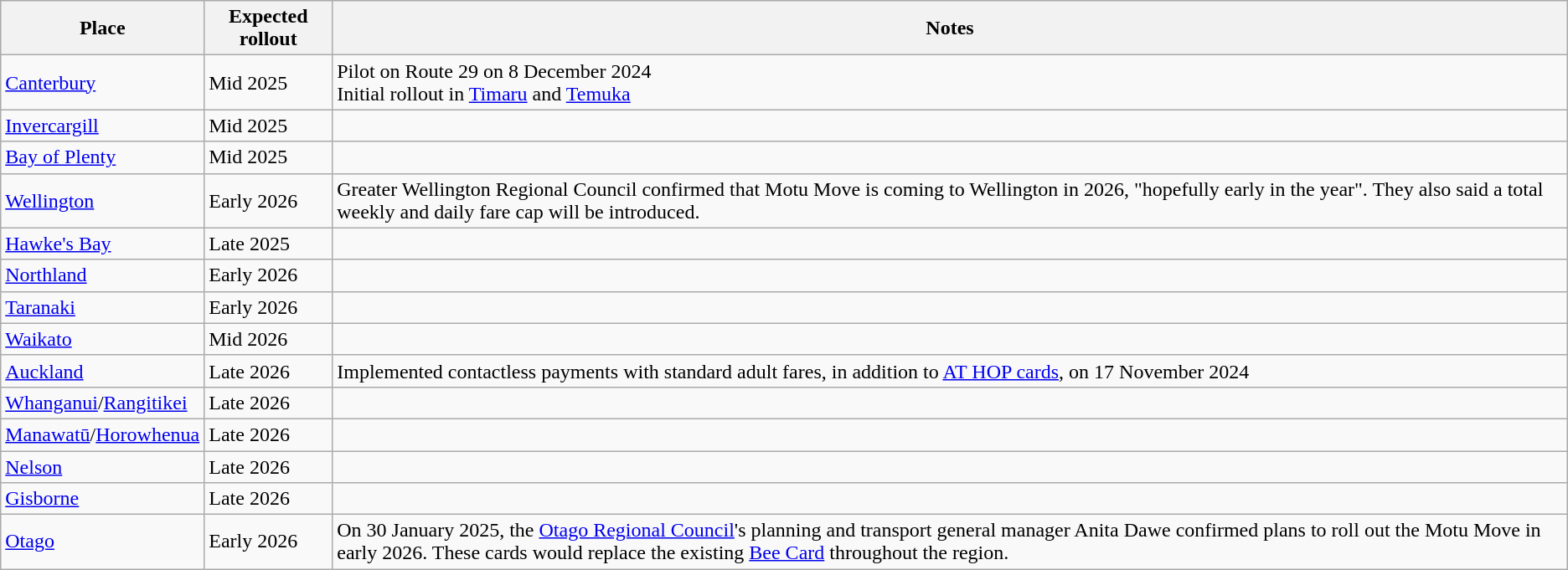<table class="wikitable sortable">
<tr>
<th>Place</th>
<th>Expected rollout</th>
<th>Notes</th>
</tr>
<tr>
<td><a href='#'>Canterbury</a></td>
<td>Mid 2025</td>
<td>Pilot on Route 29 on 8 December 2024<br>Initial rollout in <a href='#'>Timaru</a> and <a href='#'>Temuka</a></td>
</tr>
<tr>
<td><a href='#'>Invercargill</a></td>
<td>Mid 2025</td>
<td></td>
</tr>
<tr>
<td><a href='#'>Bay of Plenty</a></td>
<td>Mid 2025</td>
<td></td>
</tr>
<tr>
<td><a href='#'>Wellington</a></td>
<td>Early 2026</td>
<td>Greater Wellington Regional Council confirmed that Motu Move is coming to Wellington in 2026, "hopefully early in the year". They also said a total weekly and daily fare cap will be introduced.</td>
</tr>
<tr>
<td><a href='#'>Hawke's Bay</a></td>
<td>Late 2025</td>
<td></td>
</tr>
<tr>
<td><a href='#'>Northland</a></td>
<td>Early 2026</td>
<td></td>
</tr>
<tr>
<td><a href='#'>Taranaki</a></td>
<td>Early 2026</td>
<td></td>
</tr>
<tr>
<td><a href='#'>Waikato</a></td>
<td>Mid 2026</td>
<td></td>
</tr>
<tr>
<td><a href='#'>Auckland</a></td>
<td>Late 2026</td>
<td>Implemented contactless payments with standard adult fares, in addition to <a href='#'>AT HOP cards</a>, on 17 November 2024</td>
</tr>
<tr>
<td><a href='#'>Whanganui</a>/<a href='#'>Rangitikei</a></td>
<td>Late 2026</td>
<td></td>
</tr>
<tr>
<td><a href='#'>Manawatū</a>/<a href='#'>Horowhenua</a></td>
<td>Late 2026</td>
<td></td>
</tr>
<tr>
<td><a href='#'>Nelson</a></td>
<td>Late 2026</td>
<td></td>
</tr>
<tr>
<td><a href='#'>Gisborne</a></td>
<td>Late 2026</td>
<td></td>
</tr>
<tr>
<td><a href='#'>Otago</a></td>
<td>Early 2026</td>
<td>On 30 January 2025, the <a href='#'>Otago Regional Council</a>'s planning and transport general manager Anita Dawe confirmed plans to roll out the Motu Move in early 2026. These cards would replace the existing <a href='#'>Bee Card</a> throughout the region.</td>
</tr>
</table>
